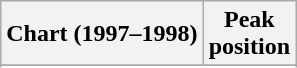<table class="wikitable sortable">
<tr>
<th align="left">Chart (1997–1998)</th>
<th align="center">Peak<br>position</th>
</tr>
<tr>
</tr>
<tr>
</tr>
</table>
